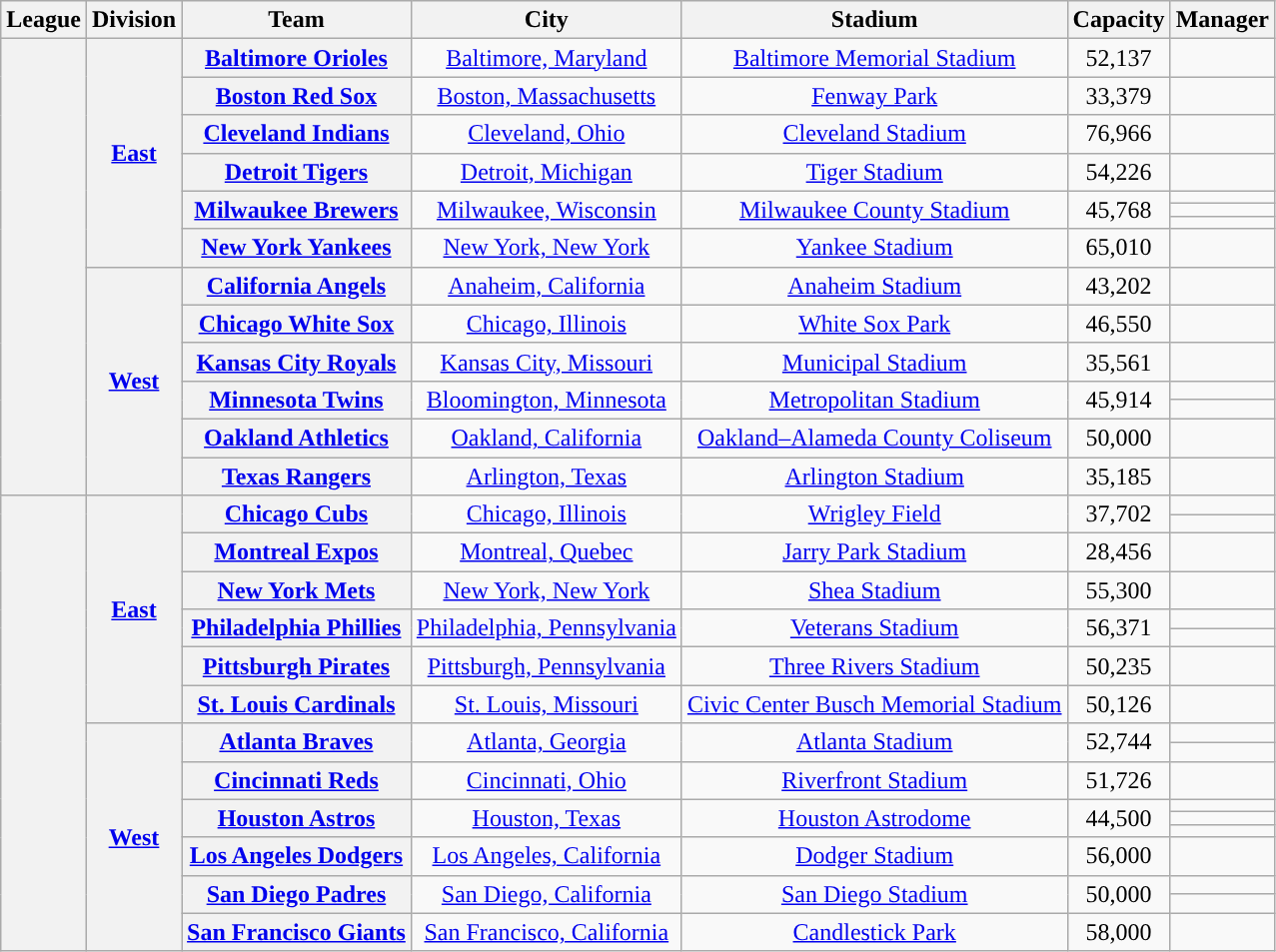<table class="wikitable sortable plainrowheaders" style="text-align:center;">
<tr>
<th scope="col">League</th>
<th scope="col">Division</th>
<th scope="col">Team</th>
<th scope="col">City</th>
<th scope="col">Stadium</th>
<th scope="col">Capacity</th>
<th scope="col">Manager</th>
</tr>
<tr>
<th rowspan="15"></th>
<th rowspan="8"><a href='#'>East</a></th>
<th scope="row"><a href='#'>Baltimore Orioles</a></th>
<td><a href='#'>Baltimore, Maryland</a></td>
<td><a href='#'>Baltimore Memorial Stadium</a></td>
<td>52,137</td>
<td></td>
</tr>
<tr>
<th scope="row"><a href='#'>Boston Red Sox</a></th>
<td><a href='#'>Boston, Massachusetts</a></td>
<td><a href='#'>Fenway Park</a></td>
<td>33,379</td>
<td></td>
</tr>
<tr>
<th scope="row"><a href='#'>Cleveland Indians</a></th>
<td><a href='#'>Cleveland, Ohio</a></td>
<td><a href='#'>Cleveland Stadium</a></td>
<td>76,966</td>
<td></td>
</tr>
<tr>
<th scope="row"><a href='#'>Detroit Tigers</a></th>
<td><a href='#'>Detroit, Michigan</a></td>
<td><a href='#'>Tiger Stadium</a></td>
<td>54,226</td>
<td></td>
</tr>
<tr>
<th rowspan="3" scope="row"><a href='#'>Milwaukee Brewers</a></th>
<td rowspan="3"><a href='#'>Milwaukee, Wisconsin</a></td>
<td rowspan="3"><a href='#'>Milwaukee County Stadium</a></td>
<td rowspan="3">45,768</td>
<td></td>
</tr>
<tr>
<td></td>
</tr>
<tr>
<td></td>
</tr>
<tr>
<th scope="row"><a href='#'>New York Yankees</a></th>
<td><a href='#'>New York, New York</a></td>
<td><a href='#'>Yankee Stadium</a></td>
<td>65,010</td>
<td></td>
</tr>
<tr>
<th rowspan="7"><a href='#'>West</a></th>
<th scope="row"><a href='#'>California Angels</a></th>
<td><a href='#'>Anaheim, California</a></td>
<td><a href='#'>Anaheim Stadium</a></td>
<td>43,202</td>
<td></td>
</tr>
<tr>
<th scope="row"><a href='#'>Chicago White Sox</a></th>
<td><a href='#'>Chicago, Illinois</a></td>
<td><a href='#'>White Sox Park</a></td>
<td>46,550</td>
<td></td>
</tr>
<tr>
<th scope="row"><a href='#'>Kansas City Royals</a></th>
<td><a href='#'>Kansas City, Missouri</a></td>
<td><a href='#'>Municipal Stadium</a></td>
<td>35,561</td>
<td></td>
</tr>
<tr>
<th rowspan="2" scope="row"><a href='#'>Minnesota Twins</a></th>
<td rowspan="2"><a href='#'>Bloomington, Minnesota</a></td>
<td rowspan="2"><a href='#'>Metropolitan Stadium</a></td>
<td rowspan="2">45,914</td>
<td></td>
</tr>
<tr>
<td></td>
</tr>
<tr>
<th scope="row"><a href='#'>Oakland Athletics</a></th>
<td><a href='#'>Oakland, California</a></td>
<td><a href='#'>Oakland–Alameda County Coliseum</a></td>
<td>50,000</td>
<td></td>
</tr>
<tr>
<th scope="row"><a href='#'>Texas Rangers</a></th>
<td><a href='#'>Arlington, Texas</a></td>
<td><a href='#'>Arlington Stadium</a></td>
<td>35,185</td>
<td></td>
</tr>
<tr>
<th rowspan="18"></th>
<th rowspan="8"><a href='#'>East</a></th>
<th rowspan="2" scope="row"><a href='#'>Chicago Cubs</a></th>
<td rowspan="2"><a href='#'>Chicago, Illinois</a></td>
<td rowspan="2"><a href='#'>Wrigley Field</a></td>
<td rowspan="2">37,702</td>
<td></td>
</tr>
<tr>
<td></td>
</tr>
<tr>
<th scope="row"><a href='#'>Montreal Expos</a></th>
<td><a href='#'>Montreal, Quebec</a></td>
<td><a href='#'>Jarry Park Stadium</a></td>
<td>28,456</td>
<td></td>
</tr>
<tr>
<th scope="row"><a href='#'>New York Mets</a></th>
<td><a href='#'>New York, New York</a></td>
<td><a href='#'>Shea Stadium</a></td>
<td>55,300</td>
<td></td>
</tr>
<tr>
<th rowspan="2" scope="row"><a href='#'>Philadelphia Phillies</a></th>
<td rowspan="2"><a href='#'>Philadelphia, Pennsylvania</a></td>
<td rowspan="2"><a href='#'>Veterans Stadium</a></td>
<td rowspan="2">56,371</td>
<td></td>
</tr>
<tr>
<td></td>
</tr>
<tr>
<th scope="row"><a href='#'>Pittsburgh Pirates</a></th>
<td><a href='#'>Pittsburgh, Pennsylvania</a></td>
<td><a href='#'>Three Rivers Stadium</a></td>
<td>50,235</td>
<td></td>
</tr>
<tr>
<th scope="row"><a href='#'>St. Louis Cardinals</a></th>
<td><a href='#'>St. Louis, Missouri</a></td>
<td><a href='#'>Civic Center Busch Memorial Stadium</a></td>
<td>50,126</td>
<td></td>
</tr>
<tr>
<th rowspan="10"><a href='#'>West</a></th>
<th rowspan="2" scope="row"><a href='#'>Atlanta Braves</a></th>
<td rowspan="2"><a href='#'>Atlanta, Georgia</a></td>
<td rowspan="2"><a href='#'>Atlanta Stadium</a></td>
<td rowspan="2">52,744</td>
<td></td>
</tr>
<tr>
<td></td>
</tr>
<tr>
<th scope="row"><a href='#'>Cincinnati Reds</a></th>
<td><a href='#'>Cincinnati, Ohio</a></td>
<td><a href='#'>Riverfront Stadium</a></td>
<td>51,726</td>
<td></td>
</tr>
<tr>
<th rowspan="3" scope="row"><a href='#'>Houston Astros</a></th>
<td rowspan="3"><a href='#'>Houston, Texas</a></td>
<td rowspan="3"><a href='#'>Houston Astrodome</a></td>
<td rowspan="3">44,500</td>
<td></td>
</tr>
<tr>
<td></td>
</tr>
<tr>
<td></td>
</tr>
<tr>
<th scope="row"><a href='#'>Los Angeles Dodgers</a></th>
<td><a href='#'>Los Angeles, California</a></td>
<td><a href='#'>Dodger Stadium</a></td>
<td>56,000</td>
<td></td>
</tr>
<tr>
<th rowspan="2" scope="row"><a href='#'>San Diego Padres</a></th>
<td rowspan="2"><a href='#'>San Diego, California</a></td>
<td rowspan="2"><a href='#'>San Diego Stadium</a></td>
<td rowspan="2">50,000</td>
<td></td>
</tr>
<tr>
<td></td>
</tr>
<tr>
<th scope="row"><a href='#'>San Francisco Giants</a></th>
<td><a href='#'>San Francisco, California</a></td>
<td><a href='#'>Candlestick Park</a></td>
<td>58,000</td>
<td></td>
</tr>
</table>
